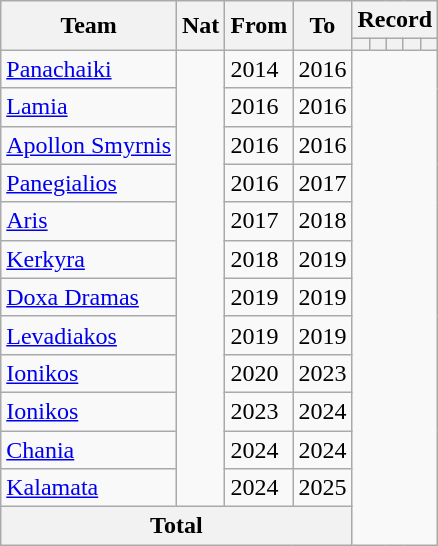<table class="wikitable" style="text-align: center">
<tr>
<th rowspan="2">Team</th>
<th rowspan="2">Nat</th>
<th rowspan="2">From</th>
<th rowspan="2">To</th>
<th colspan="5">Record</th>
</tr>
<tr>
<th></th>
<th></th>
<th></th>
<th></th>
<th></th>
</tr>
<tr>
<td align="left"><a href='#'>Panachaiki</a></td>
<td rowspan="12"></td>
<td align=left>2014</td>
<td align=left>2016<br></td>
</tr>
<tr>
<td align="left"><a href='#'>Lamia</a></td>
<td align="left">2016</td>
<td align="left">2016<br></td>
</tr>
<tr>
<td align="left"><a href='#'>Apollon Smyrnis</a></td>
<td align="left">2016</td>
<td align="left">2016<br></td>
</tr>
<tr>
<td align="left"><a href='#'>Panegialios</a></td>
<td align="left">2016</td>
<td align="left">2017<br></td>
</tr>
<tr>
<td align="left"><a href='#'>Aris</a></td>
<td align="left">2017</td>
<td align="left">2018<br></td>
</tr>
<tr>
<td align="left"><a href='#'>Kerkyra</a></td>
<td align="left">2018</td>
<td align="left">2019<br></td>
</tr>
<tr>
<td align="left"><a href='#'>Doxa Dramas</a></td>
<td align="left">2019</td>
<td align="left">2019<br></td>
</tr>
<tr>
<td align="left"><a href='#'>Levadiakos</a></td>
<td align="left">2019</td>
<td align="left">2019<br></td>
</tr>
<tr>
<td align="left"><a href='#'>Ionikos</a></td>
<td align="left">2020</td>
<td align="left">2023<br></td>
</tr>
<tr>
<td align="left"><a href='#'>Ionikos</a></td>
<td align="left">2023</td>
<td align="left">2024<br></td>
</tr>
<tr>
<td align="left"><a href='#'>Chania</a></td>
<td align="left">2024</td>
<td align="left">2024<br></td>
</tr>
<tr>
<td align="left"><a href='#'>Kalamata</a></td>
<td align="left">2024</td>
<td align="left">2025<br></td>
</tr>
<tr>
<th colspan="4">Total<br></th>
</tr>
</table>
